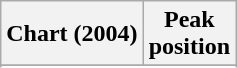<table class="wikitable sortable plainrowheaders" style="text-align:center;">
<tr>
<th scope="col">Chart (2004)</th>
<th scope="col">Peak<br>position</th>
</tr>
<tr>
</tr>
<tr>
</tr>
</table>
